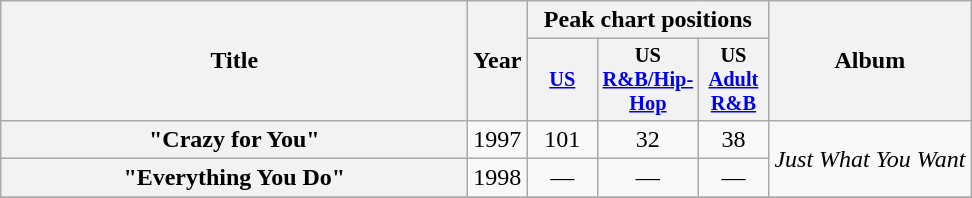<table class="wikitable plainrowheaders" style="text-align:center;">
<tr>
<th scope="col" rowspan="2" style="width:19em;">Title</th>
<th scope="col" rowspan="2" style="width:1em;">Year</th>
<th scope="col" colspan="3">Peak chart positions</th>
<th scope="col" rowspan="2">Album</th>
</tr>
<tr>
<th scope="col" style="width:3em;font-size:85%;"><a href='#'>US</a><br></th>
<th scope="col" style="width:3em;font-size:85%;">US <br><a href='#'>R&B/Hip-Hop</a><br></th>
<th scope="col" style="width:3em;font-size:85%;">US <br><a href='#'>Adult R&B</a><br></th>
</tr>
<tr>
<th scope="row">"Crazy for You"</th>
<td rowspan="1">1997</td>
<td>101</td>
<td>32</td>
<td>38</td>
<td rowspan="2"><em>Just What You Want</em></td>
</tr>
<tr>
<th scope="row">"Everything You Do"</th>
<td rowspan="1">1998</td>
<td>—</td>
<td>—</td>
<td>—</td>
</tr>
<tr>
</tr>
</table>
